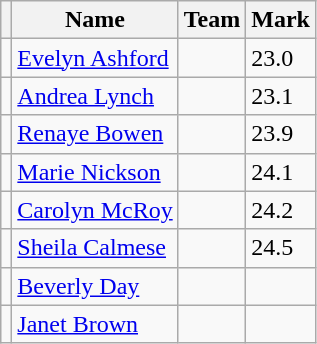<table class=wikitable>
<tr>
<th></th>
<th>Name</th>
<th>Team</th>
<th>Mark</th>
</tr>
<tr>
<td></td>
<td><a href='#'>Evelyn Ashford</a></td>
<td></td>
<td>23.0</td>
</tr>
<tr>
<td></td>
<td><a href='#'>Andrea Lynch</a></td>
<td></td>
<td>23.1</td>
</tr>
<tr>
<td></td>
<td><a href='#'>Renaye Bowen</a></td>
<td></td>
<td>23.9</td>
</tr>
<tr>
<td></td>
<td><a href='#'>Marie Nickson</a></td>
<td></td>
<td>24.1</td>
</tr>
<tr>
<td></td>
<td><a href='#'>Carolyn McRoy</a></td>
<td></td>
<td>24.2</td>
</tr>
<tr>
<td></td>
<td><a href='#'>Sheila Calmese</a></td>
<td></td>
<td>24.5</td>
</tr>
<tr>
<td></td>
<td><a href='#'>Beverly Day</a></td>
<td></td>
<td></td>
</tr>
<tr>
<td></td>
<td><a href='#'>Janet Brown</a></td>
<td></td>
<td></td>
</tr>
</table>
